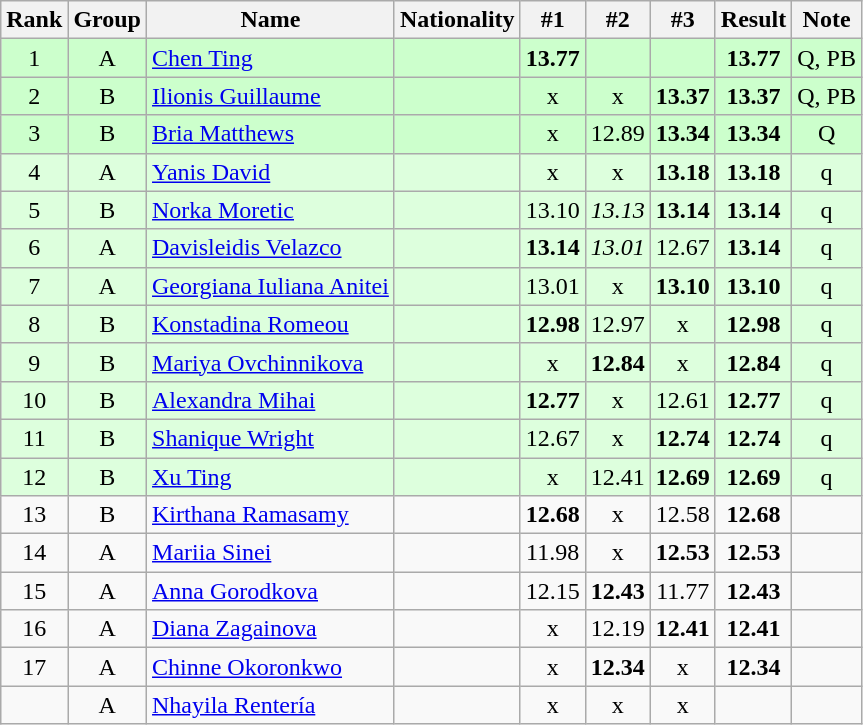<table class="wikitable sortable" style="text-align:center">
<tr>
<th>Rank</th>
<th>Group</th>
<th>Name</th>
<th>Nationality</th>
<th>#1</th>
<th>#2</th>
<th>#3</th>
<th>Result</th>
<th>Note</th>
</tr>
<tr bgcolor=ccffcc>
<td>1</td>
<td>A</td>
<td align=left><a href='#'>Chen Ting</a></td>
<td align=left></td>
<td><strong>13.77</strong></td>
<td></td>
<td></td>
<td><strong>13.77</strong></td>
<td>Q, PB</td>
</tr>
<tr bgcolor=ccffcc>
<td>2</td>
<td>B</td>
<td align=left><a href='#'>Ilionis Guillaume</a></td>
<td align=left></td>
<td>x</td>
<td>x</td>
<td><strong>13.37</strong></td>
<td><strong>13.37</strong></td>
<td>Q, PB</td>
</tr>
<tr bgcolor=ccffcc>
<td>3</td>
<td>B</td>
<td align=left><a href='#'>Bria Matthews</a></td>
<td align=left></td>
<td>x</td>
<td>12.89</td>
<td><strong>13.34</strong></td>
<td><strong>13.34</strong></td>
<td>Q</td>
</tr>
<tr bgcolor=ddffdd>
<td>4</td>
<td>A</td>
<td align=left><a href='#'>Yanis David</a></td>
<td align=left></td>
<td>x</td>
<td>x</td>
<td><strong>13.18</strong></td>
<td><strong>13.18</strong></td>
<td>q</td>
</tr>
<tr bgcolor=ddffdd>
<td>5</td>
<td>B</td>
<td align=left><a href='#'>Norka Moretic</a></td>
<td align=left></td>
<td>13.10</td>
<td><em>13.13</em></td>
<td><strong>13.14</strong></td>
<td><strong>13.14</strong></td>
<td>q</td>
</tr>
<tr bgcolor=ddffdd>
<td>6</td>
<td>A</td>
<td align=left><a href='#'>Davisleidis Velazco</a></td>
<td align=left></td>
<td><strong>13.14</strong></td>
<td><em>13.01</em></td>
<td>12.67</td>
<td><strong>13.14</strong></td>
<td>q</td>
</tr>
<tr bgcolor=ddffdd>
<td>7</td>
<td>A</td>
<td align=left><a href='#'>Georgiana Iuliana Anitei</a></td>
<td align=left></td>
<td>13.01</td>
<td>x</td>
<td><strong>13.10</strong></td>
<td><strong>13.10</strong></td>
<td>q</td>
</tr>
<tr bgcolor=ddffdd>
<td>8</td>
<td>B</td>
<td align=left><a href='#'>Konstadina Romeou</a></td>
<td align=left></td>
<td><strong>12.98</strong></td>
<td>12.97</td>
<td>x</td>
<td><strong>12.98</strong></td>
<td>q</td>
</tr>
<tr bgcolor=ddffdd>
<td>9</td>
<td>B</td>
<td align=left><a href='#'>Mariya Ovchinnikova</a></td>
<td align=left></td>
<td>x</td>
<td><strong>12.84</strong></td>
<td>x</td>
<td><strong>12.84</strong></td>
<td>q</td>
</tr>
<tr bgcolor=ddffdd>
<td>10</td>
<td>B</td>
<td align=left><a href='#'>Alexandra Mihai</a></td>
<td align=left></td>
<td><strong>12.77</strong></td>
<td>x</td>
<td>12.61</td>
<td><strong>12.77</strong></td>
<td>q</td>
</tr>
<tr bgcolor=ddffdd>
<td>11</td>
<td>B</td>
<td align=left><a href='#'>Shanique Wright</a></td>
<td align=left></td>
<td>12.67</td>
<td>x</td>
<td><strong>12.74</strong></td>
<td><strong>12.74</strong></td>
<td>q</td>
</tr>
<tr bgcolor=ddffdd>
<td>12</td>
<td>B</td>
<td align=left><a href='#'>Xu Ting</a></td>
<td align=left></td>
<td>x</td>
<td>12.41</td>
<td><strong>12.69</strong></td>
<td><strong>12.69</strong></td>
<td>q</td>
</tr>
<tr>
<td>13</td>
<td>B</td>
<td align=left><a href='#'>Kirthana Ramasamy</a></td>
<td align=left></td>
<td><strong>12.68</strong></td>
<td>x</td>
<td>12.58</td>
<td><strong>12.68</strong></td>
<td></td>
</tr>
<tr>
<td>14</td>
<td>A</td>
<td align=left><a href='#'>Mariia Sinei</a></td>
<td align=left></td>
<td>11.98</td>
<td>x</td>
<td><strong>12.53</strong></td>
<td><strong>12.53</strong></td>
<td></td>
</tr>
<tr>
<td>15</td>
<td>A</td>
<td align=left><a href='#'>Anna Gorodkova</a></td>
<td align=left></td>
<td>12.15</td>
<td><strong>12.43</strong></td>
<td>11.77</td>
<td><strong>12.43</strong></td>
<td></td>
</tr>
<tr>
<td>16</td>
<td>A</td>
<td align=left><a href='#'>Diana Zagainova</a></td>
<td align=left></td>
<td>x</td>
<td>12.19</td>
<td><strong>12.41</strong></td>
<td><strong>12.41</strong></td>
<td></td>
</tr>
<tr>
<td>17</td>
<td>A</td>
<td align=left><a href='#'>Chinne Okoronkwo</a></td>
<td align=left></td>
<td>x</td>
<td><strong>12.34</strong></td>
<td>x</td>
<td><strong>12.34</strong></td>
<td></td>
</tr>
<tr>
<td></td>
<td>A</td>
<td align=left><a href='#'>Nhayila Rentería</a></td>
<td align=left></td>
<td>x</td>
<td>x</td>
<td>x</td>
<td><strong></strong></td>
<td></td>
</tr>
</table>
